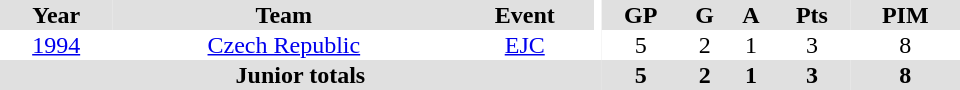<table border="0" cellpadding="1" cellspacing="0" ID="Table3" style="text-align:center; width:40em">
<tr bgcolor="#e0e0e0">
<th>Year</th>
<th>Team</th>
<th>Event</th>
<th rowspan="102" bgcolor="#ffffff"></th>
<th>GP</th>
<th>G</th>
<th>A</th>
<th>Pts</th>
<th>PIM</th>
</tr>
<tr>
<td><a href='#'>1994</a></td>
<td><a href='#'>Czech Republic</a></td>
<td><a href='#'>EJC</a></td>
<td>5</td>
<td>2</td>
<td>1</td>
<td>3</td>
<td>8</td>
</tr>
<tr bgcolor="#e0e0e0">
<th colspan="4">Junior totals</th>
<th>5</th>
<th>2</th>
<th>1</th>
<th>3</th>
<th>8</th>
</tr>
</table>
